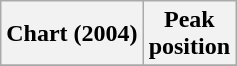<table class="wikitable sortable plainrowheaders" style="text-align:center">
<tr>
<th scope="col">Chart (2004)</th>
<th scope="col">Peak<br>position</th>
</tr>
<tr>
</tr>
</table>
